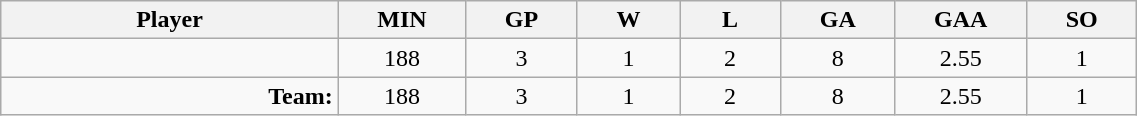<table class="wikitable sortable" width="60%">
<tr>
<th bgcolor="#DDDDFF" width="10%">Player</th>
<th width="3%" bgcolor="#DDDDFF" title="Minutes played">MIN</th>
<th width="3%" bgcolor="#DDDDFF" title="Games played in">GP</th>
<th width="3%" bgcolor="#DDDDFF" title="Games played in">W</th>
<th width="3%" bgcolor="#DDDDFF"title="Games played in">L</th>
<th width="3%" bgcolor="#DDDDFF" title="Goals against">GA</th>
<th width="3%" bgcolor="#DDDDFF" title="Goals against average">GAA</th>
<th width="3%" bgcolor="#DDDDFF" title="Shut-outs">SO</th>
</tr>
<tr align="center">
<td align="right"></td>
<td>188</td>
<td>3</td>
<td>1</td>
<td>2</td>
<td>8</td>
<td>2.55</td>
<td>1</td>
</tr>
<tr align="center">
<td align="right"><strong>Team:</strong></td>
<td>188</td>
<td>3</td>
<td>1</td>
<td>2</td>
<td>8</td>
<td>2.55</td>
<td>1</td>
</tr>
</table>
